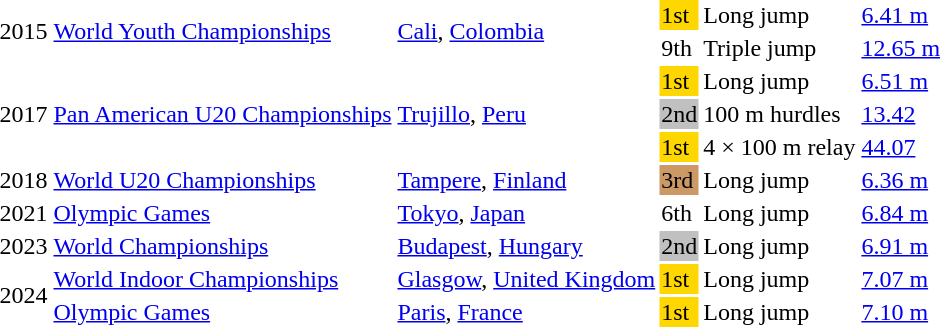<table>
<tr>
<td rowspan=2>2015</td>
<td rowspan=2><a href='#'>World Youth Championships</a></td>
<td rowspan=2><a href='#'>Cali</a>, <a href='#'>Colombia</a></td>
<td bgcolor=gold>1st</td>
<td>Long jump</td>
<td><a href='#'>6.41 m</a></td>
<td></td>
</tr>
<tr>
<td>9th</td>
<td>Triple jump</td>
<td><a href='#'>12.65 m</a></td>
<td></td>
</tr>
<tr>
<td rowspan=3>2017</td>
<td rowspan=3><a href='#'>Pan American U20 Championships</a></td>
<td rowspan=3><a href='#'>Trujillo</a>, <a href='#'>Peru</a></td>
<td bgcolor=gold>1st</td>
<td>Long jump</td>
<td><a href='#'>6.51 m</a></td>
<td></td>
</tr>
<tr>
<td bgcolor=silver>2nd</td>
<td>100 m hurdles</td>
<td><a href='#'>13.42</a></td>
<td></td>
</tr>
<tr>
<td bgcolor=gold>1st</td>
<td>4 × 100 m relay</td>
<td><a href='#'>44.07</a></td>
<td></td>
</tr>
<tr>
<td>2018</td>
<td><a href='#'>World U20 Championships</a></td>
<td><a href='#'>Tampere</a>, <a href='#'>Finland</a></td>
<td bgcolor=cc9966>3rd</td>
<td>Long jump</td>
<td><a href='#'>6.36 m</a></td>
<td></td>
</tr>
<tr>
<td>2021</td>
<td><a href='#'>Olympic Games</a></td>
<td><a href='#'>Tokyo</a>, <a href='#'>Japan</a></td>
<td>6th</td>
<td>Long jump</td>
<td><a href='#'>6.84 m</a></td>
<td></td>
</tr>
<tr>
<td>2023</td>
<td><a href='#'>World Championships</a></td>
<td><a href='#'>Budapest</a>, <a href='#'>Hungary</a></td>
<td bgcolor=silver>2nd</td>
<td>Long jump</td>
<td><a href='#'>6.91 m</a></td>
<td></td>
</tr>
<tr>
<td rowspan=2>2024</td>
<td><a href='#'>World Indoor Championships</a></td>
<td><a href='#'>Glasgow</a>, <a href='#'>United Kingdom</a></td>
<td bgcolor=gold>1st</td>
<td>Long jump</td>
<td><a href='#'>7.07 m</a></td>
<td></td>
</tr>
<tr>
<td><a href='#'>Olympic Games</a></td>
<td><a href='#'>Paris</a>, <a href='#'>France</a></td>
<td bgcolor=gold>1st</td>
<td>Long jump</td>
<td><a href='#'>7.10 m</a></td>
<td></td>
</tr>
</table>
